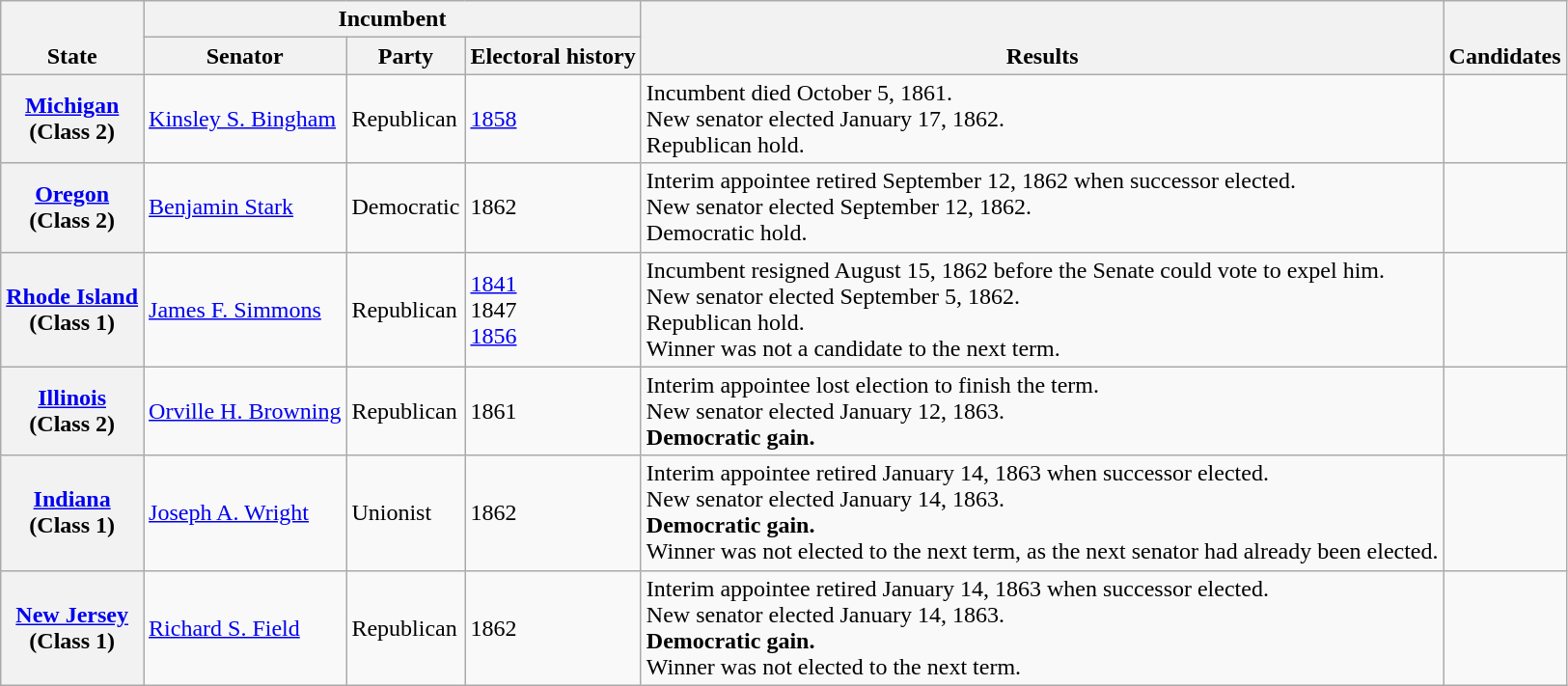<table class=wikitable>
<tr valign=bottom>
<th rowspan=2>State</th>
<th colspan=3>Incumbent</th>
<th rowspan=2>Results</th>
<th rowspan=2>Candidates</th>
</tr>
<tr>
<th>Senator</th>
<th>Party</th>
<th>Electoral history</th>
</tr>
<tr>
<th><a href='#'>Michigan</a><br>(Class 2)</th>
<td><a href='#'>Kinsley S. Bingham</a></td>
<td>Republican</td>
<td><a href='#'>1858</a></td>
<td>Incumbent died October 5, 1861.<br>New senator elected January 17, 1862.<br>Republican hold.</td>
<td nowrap></td>
</tr>
<tr>
<th><a href='#'>Oregon</a><br>(Class 2)</th>
<td><a href='#'>Benjamin Stark</a></td>
<td>Democratic</td>
<td>1862 </td>
<td>Interim appointee retired September 12, 1862 when successor elected.<br>New senator elected September 12, 1862.<br>Democratic hold.</td>
<td nowrap></td>
</tr>
<tr>
<th><a href='#'>Rhode Island</a><br>(Class 1)</th>
<td><a href='#'>James F. Simmons</a></td>
<td>Republican</td>
<td><a href='#'>1841</a><br>1847 <br><a href='#'>1856</a></td>
<td>Incumbent resigned August 15, 1862 before the Senate could vote to expel him.<br>New senator elected September 5, 1862.<br>Republican hold.<br>Winner was not a candidate to the next term.</td>
<td nowrap></td>
</tr>
<tr>
<th><a href='#'>Illinois</a><br>(Class 2)</th>
<td><a href='#'>Orville H. Browning</a></td>
<td>Republican</td>
<td>1861 </td>
<td>Interim appointee lost election to finish the term.<br>New senator elected January 12, 1863.<br><strong>Democratic gain.</strong></td>
<td nowrap></td>
</tr>
<tr>
<th><a href='#'>Indiana</a><br>(Class 1)</th>
<td><a href='#'>Joseph A. Wright</a></td>
<td>Unionist</td>
<td>1862 </td>
<td>Interim appointee retired January 14, 1863 when successor elected.<br>New senator elected January 14, 1863.<br><strong>Democratic gain.</strong><br>Winner was not elected to the next term, as the next senator had already been elected.</td>
<td nowrap></td>
</tr>
<tr>
<th><a href='#'>New Jersey</a><br>(Class 1)</th>
<td><a href='#'>Richard S. Field</a></td>
<td>Republican</td>
<td>1862 </td>
<td>Interim appointee retired January 14, 1863 when successor elected.<br>New senator elected January 14, 1863.<br><strong>Democratic gain.</strong><br>Winner was not elected to the next term.</td>
<td nowrap></td>
</tr>
</table>
